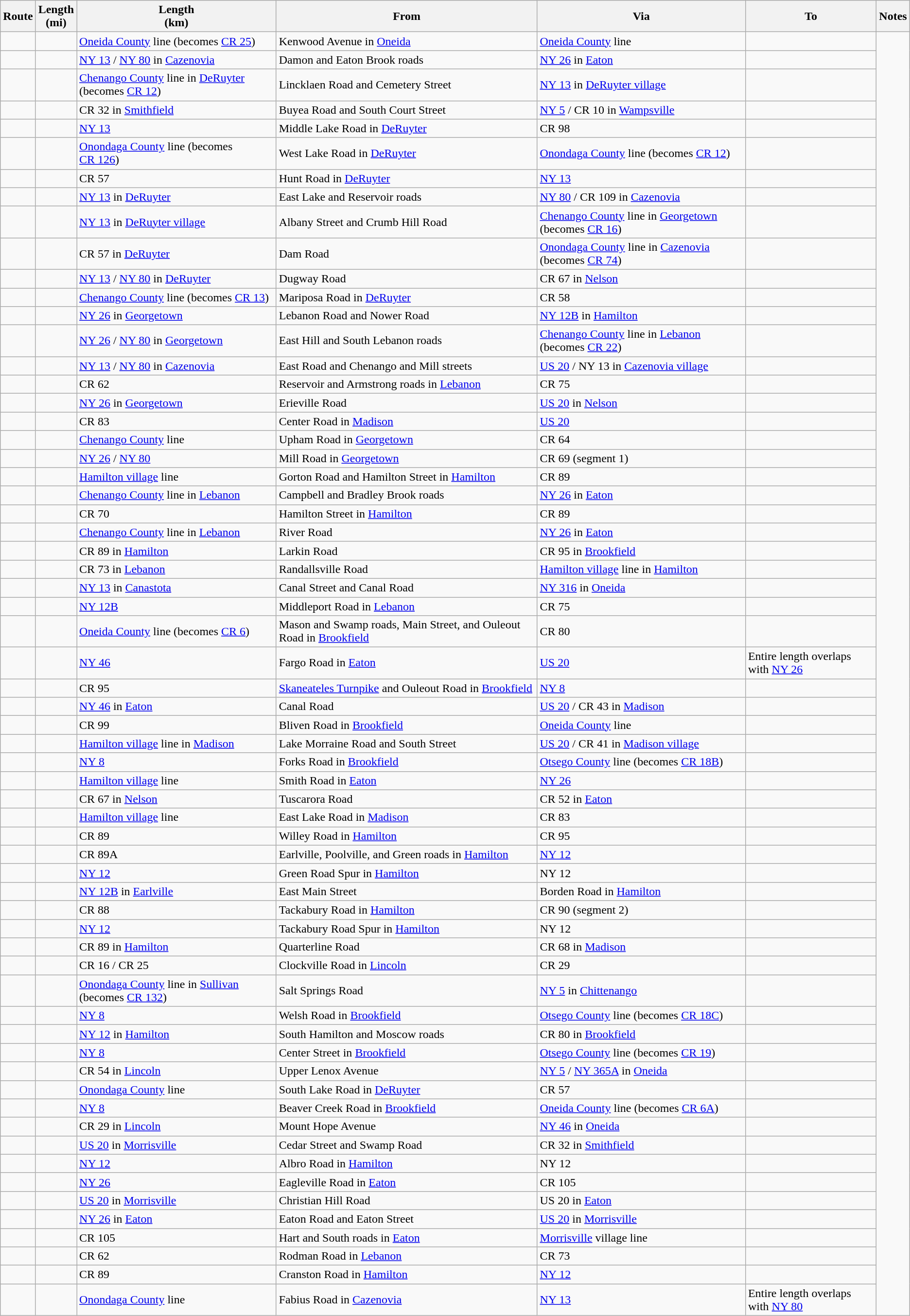<table class="wikitable sortable">
<tr>
<th>Route</th>
<th>Length<br>(mi)</th>
<th>Length<br>(km)</th>
<th class="unsortable">From</th>
<th class="unsortable">Via</th>
<th class="unsortable">To</th>
<th class="unsortable">Notes</th>
</tr>
<tr>
<td id="51"></td>
<td></td>
<td><a href='#'>Oneida County</a> line (becomes <a href='#'>CR 25</a>)</td>
<td>Kenwood Avenue in <a href='#'>Oneida</a></td>
<td><a href='#'>Oneida County</a> line</td>
<td></td>
</tr>
<tr>
<td id="52"></td>
<td></td>
<td><a href='#'>NY&nbsp;13</a> / <a href='#'>NY&nbsp;80</a> in <a href='#'>Cazenovia</a></td>
<td>Damon and Eaton Brook roads</td>
<td><a href='#'>NY&nbsp;26</a> in <a href='#'>Eaton</a></td>
<td></td>
</tr>
<tr>
<td id="53"></td>
<td></td>
<td><a href='#'>Chenango County</a> line in <a href='#'>DeRuyter</a> (becomes <a href='#'>CR 12</a>)</td>
<td>Lincklaen Road and Cemetery Street</td>
<td><a href='#'>NY&nbsp;13</a> in <a href='#'>DeRuyter village</a></td>
<td></td>
</tr>
<tr>
<td id="54"></td>
<td></td>
<td>CR 32 in <a href='#'>Smithfield</a></td>
<td>Buyea Road and South Court Street</td>
<td><a href='#'>NY&nbsp;5</a> / CR 10 in <a href='#'>Wampsville</a></td>
<td></td>
</tr>
<tr>
<td id="55-1"></td>
<td></td>
<td><a href='#'>NY&nbsp;13</a></td>
<td>Middle Lake Road in <a href='#'>DeRuyter</a></td>
<td>CR 98</td>
<td></td>
</tr>
<tr>
<td id="55-2"></td>
<td></td>
<td><a href='#'>Onondaga County</a> line (becomes <a href='#'>CR 126</a>)</td>
<td>West Lake Road in <a href='#'>DeRuyter</a></td>
<td><a href='#'>Onondaga County</a> line (becomes <a href='#'>CR 12</a>)</td>
<td></td>
</tr>
<tr>
<td id="56"></td>
<td></td>
<td>CR 57</td>
<td>Hunt Road in <a href='#'>DeRuyter</a></td>
<td><a href='#'>NY&nbsp;13</a></td>
<td></td>
</tr>
<tr>
<td id="57"></td>
<td></td>
<td><a href='#'>NY&nbsp;13</a> in <a href='#'>DeRuyter</a></td>
<td>East Lake and Reservoir roads</td>
<td><a href='#'>NY&nbsp;80</a> / CR 109 in <a href='#'>Cazenovia</a></td>
<td></td>
</tr>
<tr>
<td id="58"></td>
<td></td>
<td><a href='#'>NY&nbsp;13</a> in <a href='#'>DeRuyter village</a></td>
<td>Albany Street and Crumb Hill Road</td>
<td><a href='#'>Chenango County</a> line in <a href='#'>Georgetown</a> (becomes <a href='#'>CR 16</a>)</td>
<td></td>
</tr>
<tr>
<td id="59"></td>
<td></td>
<td>CR 57 in <a href='#'>DeRuyter</a></td>
<td>Dam Road</td>
<td><a href='#'>Onondaga County</a> line in <a href='#'>Cazenovia</a> (becomes <a href='#'>CR 74</a>)</td>
<td></td>
</tr>
<tr>
<td id="60"></td>
<td></td>
<td><a href='#'>NY&nbsp;13</a> / <a href='#'>NY&nbsp;80</a> in <a href='#'>DeRuyter</a></td>
<td>Dugway Road</td>
<td>CR 67 in <a href='#'>Nelson</a></td>
<td></td>
</tr>
<tr>
<td id="61"></td>
<td></td>
<td><a href='#'>Chenango County</a> line (becomes <a href='#'>CR 13</a>)</td>
<td>Mariposa Road in <a href='#'>DeRuyter</a></td>
<td>CR 58</td>
<td></td>
</tr>
<tr>
<td id="62"></td>
<td></td>
<td><a href='#'>NY&nbsp;26</a> in <a href='#'>Georgetown</a></td>
<td>Lebanon Road and Nower Road</td>
<td><a href='#'>NY&nbsp;12B</a> in <a href='#'>Hamilton</a></td>
<td></td>
</tr>
<tr>
<td id="64"></td>
<td></td>
<td><a href='#'>NY&nbsp;26</a> / <a href='#'>NY&nbsp;80</a> in <a href='#'>Georgetown</a></td>
<td>East Hill and South Lebanon roads</td>
<td><a href='#'>Chenango County</a> line in <a href='#'>Lebanon</a> (becomes <a href='#'>CR 22</a>)</td>
<td></td>
</tr>
<tr>
<td id="65"></td>
<td></td>
<td><a href='#'>NY&nbsp;13</a> / <a href='#'>NY&nbsp;80</a> in <a href='#'>Cazenovia</a></td>
<td>East Road and Chenango and Mill streets</td>
<td><a href='#'>US 20</a> / NY 13 in <a href='#'>Cazenovia village</a></td>
<td></td>
</tr>
<tr>
<td id="66"></td>
<td></td>
<td>CR 62</td>
<td>Reservoir and Armstrong roads in <a href='#'>Lebanon</a></td>
<td>CR 75</td>
<td></td>
</tr>
<tr>
<td id="67"></td>
<td></td>
<td><a href='#'>NY&nbsp;26</a> in <a href='#'>Georgetown</a></td>
<td>Erieville Road</td>
<td><a href='#'>US 20</a> in <a href='#'>Nelson</a></td>
<td></td>
</tr>
<tr>
<td id="68"></td>
<td></td>
<td>CR 83</td>
<td>Center Road in <a href='#'>Madison</a></td>
<td><a href='#'>US 20</a></td>
<td></td>
</tr>
<tr>
<td id="69-1"></td>
<td></td>
<td><a href='#'>Chenango County</a> line</td>
<td>Upham Road in <a href='#'>Georgetown</a></td>
<td>CR 64</td>
<td></td>
</tr>
<tr>
<td id="69-2"></td>
<td></td>
<td><a href='#'>NY&nbsp;26</a> / <a href='#'>NY&nbsp;80</a></td>
<td>Mill Road in <a href='#'>Georgetown</a></td>
<td>CR 69 (segment 1)</td>
<td></td>
</tr>
<tr>
<td id="70"></td>
<td></td>
<td><a href='#'>Hamilton village</a> line</td>
<td>Gorton Road and Hamilton Street in <a href='#'>Hamilton</a></td>
<td>CR 89</td>
<td></td>
</tr>
<tr>
<td id="71"></td>
<td></td>
<td><a href='#'>Chenango County</a> line in <a href='#'>Lebanon</a></td>
<td>Campbell and Bradley Brook roads</td>
<td><a href='#'>NY&nbsp;26</a> in <a href='#'>Eaton</a></td>
<td></td>
</tr>
<tr>
<td id="72"></td>
<td></td>
<td>CR 70</td>
<td>Hamilton Street in <a href='#'>Hamilton</a></td>
<td>CR 89</td>
<td></td>
</tr>
<tr>
<td id="73"></td>
<td></td>
<td><a href='#'>Chenango County</a> line in <a href='#'>Lebanon</a></td>
<td>River Road</td>
<td><a href='#'>NY&nbsp;26</a> in <a href='#'>Eaton</a></td>
<td></td>
</tr>
<tr>
<td id="74"></td>
<td></td>
<td>CR 89 in <a href='#'>Hamilton</a></td>
<td>Larkin Road</td>
<td>CR 95 in <a href='#'>Brookfield</a></td>
<td></td>
</tr>
<tr>
<td id="75"></td>
<td></td>
<td>CR 73 in <a href='#'>Lebanon</a></td>
<td>Randallsville Road</td>
<td><a href='#'>Hamilton village</a> line in <a href='#'>Hamilton</a></td>
<td></td>
</tr>
<tr>
<td id="76"></td>
<td></td>
<td><a href='#'>NY&nbsp;13</a> in <a href='#'>Canastota</a></td>
<td>Canal Street and Canal Road</td>
<td><a href='#'>NY&nbsp;316</a> in <a href='#'>Oneida</a></td>
<td></td>
</tr>
<tr>
<td id="77"></td>
<td></td>
<td><a href='#'>NY&nbsp;12B</a></td>
<td>Middleport Road in <a href='#'>Lebanon</a></td>
<td>CR 75</td>
<td></td>
</tr>
<tr>
<td id="78"></td>
<td></td>
<td><a href='#'>Oneida County</a> line (becomes <a href='#'>CR 6</a>)</td>
<td>Mason and Swamp roads, Main Street, and Ouleout Road in <a href='#'>Brookfield</a></td>
<td>CR 80</td>
<td></td>
</tr>
<tr>
<td id="79"></td>
<td></td>
<td><a href='#'>NY&nbsp;46</a></td>
<td>Fargo Road in <a href='#'>Eaton</a></td>
<td><a href='#'>US 20</a></td>
<td>Entire length overlaps with <a href='#'>NY&nbsp;26</a></td>
</tr>
<tr>
<td id="80"></td>
<td></td>
<td>CR 95</td>
<td><a href='#'>Skaneateles Turnpike</a> and Ouleout Road in <a href='#'>Brookfield</a></td>
<td><a href='#'>NY&nbsp;8</a></td>
<td></td>
</tr>
<tr>
<td id="81"></td>
<td></td>
<td><a href='#'>NY&nbsp;46</a> in <a href='#'>Eaton</a></td>
<td>Canal Road</td>
<td><a href='#'>US 20</a> / CR 43 in <a href='#'>Madison</a></td>
<td></td>
</tr>
<tr>
<td id="82"></td>
<td></td>
<td>CR 99</td>
<td>Bliven Road in <a href='#'>Brookfield</a></td>
<td><a href='#'>Oneida County</a> line</td>
<td></td>
</tr>
<tr>
<td id="83"></td>
<td></td>
<td><a href='#'>Hamilton village</a> line in <a href='#'>Madison</a></td>
<td>Lake Morraine Road and South Street</td>
<td><a href='#'>US 20</a> / CR 41 in <a href='#'>Madison village</a></td>
<td></td>
</tr>
<tr>
<td id="84"></td>
<td></td>
<td><a href='#'>NY&nbsp;8</a></td>
<td>Forks Road in <a href='#'>Brookfield</a></td>
<td><a href='#'>Otsego County</a> line (becomes <a href='#'>CR 18B</a>)</td>
<td></td>
</tr>
<tr>
<td id="85"></td>
<td></td>
<td><a href='#'>Hamilton village</a> line</td>
<td>Smith Road in <a href='#'>Eaton</a></td>
<td><a href='#'>NY&nbsp;26</a></td>
<td></td>
</tr>
<tr>
<td id="86"></td>
<td></td>
<td>CR 67 in <a href='#'>Nelson</a></td>
<td>Tuscarora Road</td>
<td>CR 52 in <a href='#'>Eaton</a></td>
<td></td>
</tr>
<tr>
<td id="87"></td>
<td></td>
<td><a href='#'>Hamilton village</a> line</td>
<td>East Lake Road in <a href='#'>Madison</a></td>
<td>CR 83</td>
<td></td>
</tr>
<tr>
<td id="88"></td>
<td></td>
<td>CR 89</td>
<td>Willey Road in <a href='#'>Hamilton</a></td>
<td>CR 95</td>
<td></td>
</tr>
<tr>
<td id="89-1"></td>
<td></td>
<td>CR 89A</td>
<td>Earlville, Poolville, and Green roads in <a href='#'>Hamilton</a></td>
<td><a href='#'>NY&nbsp;12</a></td>
<td></td>
</tr>
<tr>
<td id="89-2"></td>
<td></td>
<td><a href='#'>NY&nbsp;12</a></td>
<td>Green Road Spur in <a href='#'>Hamilton</a></td>
<td>NY 12</td>
<td></td>
</tr>
<tr>
<td id="89A"></td>
<td></td>
<td><a href='#'>NY&nbsp;12B</a> in <a href='#'>Earlville</a></td>
<td>East Main Street</td>
<td>Borden Road in <a href='#'>Hamilton</a></td>
<td></td>
</tr>
<tr>
<td id="90-1"></td>
<td></td>
<td>CR 88</td>
<td>Tackabury Road in <a href='#'>Hamilton</a></td>
<td>CR 90 (segment 2)</td>
<td></td>
</tr>
<tr>
<td id="90-2"></td>
<td></td>
<td><a href='#'>NY&nbsp;12</a></td>
<td>Tackabury Road Spur in <a href='#'>Hamilton</a></td>
<td>NY 12</td>
<td></td>
</tr>
<tr>
<td id="91"></td>
<td></td>
<td>CR 89 in <a href='#'>Hamilton</a></td>
<td>Quarterline Road</td>
<td>CR 68 in <a href='#'>Madison</a></td>
<td></td>
</tr>
<tr>
<td id="92"></td>
<td></td>
<td>CR 16 / CR 25</td>
<td>Clockville Road in <a href='#'>Lincoln</a></td>
<td>CR 29</td>
<td></td>
</tr>
<tr>
<td id="93"></td>
<td></td>
<td><a href='#'>Onondaga County</a> line in <a href='#'>Sullivan</a> (becomes <a href='#'>CR 132</a>)</td>
<td>Salt Springs Road</td>
<td><a href='#'>NY&nbsp;5</a> in <a href='#'>Chittenango</a></td>
<td></td>
</tr>
<tr>
<td id="94"></td>
<td></td>
<td><a href='#'>NY&nbsp;8</a></td>
<td>Welsh Road in <a href='#'>Brookfield</a></td>
<td><a href='#'>Otsego County</a> line (becomes <a href='#'>CR 18C</a>)</td>
<td></td>
</tr>
<tr>
<td id="95"></td>
<td></td>
<td><a href='#'>NY&nbsp;12</a> in <a href='#'>Hamilton</a></td>
<td>South Hamilton and Moscow roads</td>
<td>CR 80 in <a href='#'>Brookfield</a></td>
<td></td>
</tr>
<tr>
<td id="96"></td>
<td></td>
<td><a href='#'>NY&nbsp;8</a></td>
<td>Center Street in <a href='#'>Brookfield</a></td>
<td><a href='#'>Otsego County</a> line (becomes <a href='#'>CR 19</a>)</td>
<td></td>
</tr>
<tr>
<td id="97"></td>
<td></td>
<td>CR 54 in <a href='#'>Lincoln</a></td>
<td>Upper Lenox Avenue</td>
<td><a href='#'>NY&nbsp;5</a> / <a href='#'>NY&nbsp;365A</a> in <a href='#'>Oneida</a></td>
<td></td>
</tr>
<tr>
<td id="98"></td>
<td></td>
<td><a href='#'>Onondaga County</a> line</td>
<td>South Lake Road in <a href='#'>DeRuyter</a></td>
<td>CR 57</td>
<td></td>
</tr>
<tr>
<td id="99"></td>
<td></td>
<td><a href='#'>NY&nbsp;8</a></td>
<td>Beaver Creek Road in <a href='#'>Brookfield</a></td>
<td><a href='#'>Oneida County</a> line (becomes <a href='#'>CR 6A</a>)</td>
<td></td>
</tr>
<tr>
<td id="100"></td>
<td></td>
<td>CR 29 in <a href='#'>Lincoln</a></td>
<td>Mount Hope Avenue</td>
<td><a href='#'>NY&nbsp;46</a> in <a href='#'>Oneida</a></td>
<td></td>
</tr>
<tr>
<td id="101"></td>
<td></td>
<td><a href='#'>US 20</a> in <a href='#'>Morrisville</a></td>
<td>Cedar Street and Swamp Road</td>
<td>CR 32 in <a href='#'>Smithfield</a></td>
<td></td>
</tr>
<tr>
<td id="102"></td>
<td></td>
<td><a href='#'>NY&nbsp;12</a></td>
<td>Albro Road in <a href='#'>Hamilton</a></td>
<td>NY 12</td>
<td></td>
</tr>
<tr>
<td id="103"></td>
<td></td>
<td><a href='#'>NY&nbsp;26</a></td>
<td>Eagleville Road in <a href='#'>Eaton</a></td>
<td>CR 105</td>
<td></td>
</tr>
<tr>
<td id="104"></td>
<td></td>
<td><a href='#'>US 20</a> in <a href='#'>Morrisville</a></td>
<td>Christian Hill Road</td>
<td>US 20 in <a href='#'>Eaton</a></td>
<td></td>
</tr>
<tr>
<td id="105"></td>
<td></td>
<td><a href='#'>NY&nbsp;26</a> in <a href='#'>Eaton</a></td>
<td>Eaton Road and Eaton Street</td>
<td><a href='#'>US 20</a> in <a href='#'>Morrisville</a></td>
<td></td>
</tr>
<tr>
<td id="106"></td>
<td></td>
<td>CR 105</td>
<td>Hart and South roads in <a href='#'>Eaton</a></td>
<td><a href='#'>Morrisville</a> village line</td>
<td></td>
</tr>
<tr>
<td id="107"></td>
<td></td>
<td>CR 62</td>
<td>Rodman Road in <a href='#'>Lebanon</a></td>
<td>CR 73</td>
<td></td>
</tr>
<tr>
<td id="108"></td>
<td></td>
<td>CR 89</td>
<td>Cranston Road in <a href='#'>Hamilton</a></td>
<td><a href='#'>NY&nbsp;12</a></td>
<td></td>
</tr>
<tr>
<td id="109"></td>
<td></td>
<td><a href='#'>Onondaga County</a> line</td>
<td>Fabius Road in <a href='#'>Cazenovia</a></td>
<td><a href='#'>NY&nbsp;13</a></td>
<td>Entire length overlaps with <a href='#'>NY&nbsp;80</a></td>
</tr>
</table>
